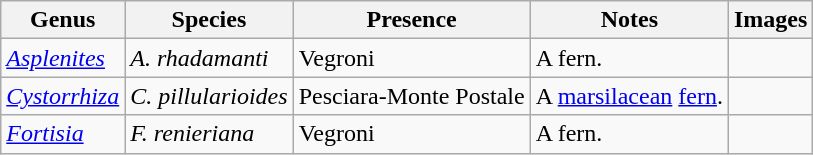<table class="wikitable" align="center">
<tr>
<th>Genus</th>
<th>Species</th>
<th>Presence</th>
<th>Notes</th>
<th>Images</th>
</tr>
<tr>
<td><em><a href='#'>Asplenites</a></em></td>
<td><em>A. rhadamanti</em></td>
<td>Vegroni</td>
<td>A fern.</td>
<td></td>
</tr>
<tr>
<td><em><a href='#'>Cystorrhiza</a></em></td>
<td><em>C. pillularioides</em></td>
<td>Pesciara-Monte Postale</td>
<td>A <a href='#'>marsilacean</a> <a href='#'>fern</a>.</td>
<td></td>
</tr>
<tr>
<td><em><a href='#'>Fortisia</a></em></td>
<td><em>F. renieriana</em></td>
<td>Vegroni</td>
<td>A fern.</td>
<td></td>
</tr>
</table>
